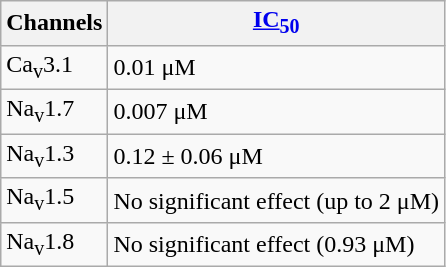<table class="wikitable">
<tr>
<th>Channels</th>
<th><a href='#'>IC<sub>50</sub></a></th>
</tr>
<tr>
<td>Ca<sub>v</sub>3.1</td>
<td>0.01 μM</td>
</tr>
<tr>
<td>Na<sub>v</sub>1.7</td>
<td>0.007 μM</td>
</tr>
<tr>
<td>Na<sub>v</sub>1.3</td>
<td>0.12 ± 0.06 μM</td>
</tr>
<tr>
<td>Na<sub>v</sub>1.5</td>
<td>No significant effect (up to 2 μΜ)</td>
</tr>
<tr>
<td>Na<sub>v</sub>1.8</td>
<td>No significant effect (0.93 μM)</td>
</tr>
</table>
